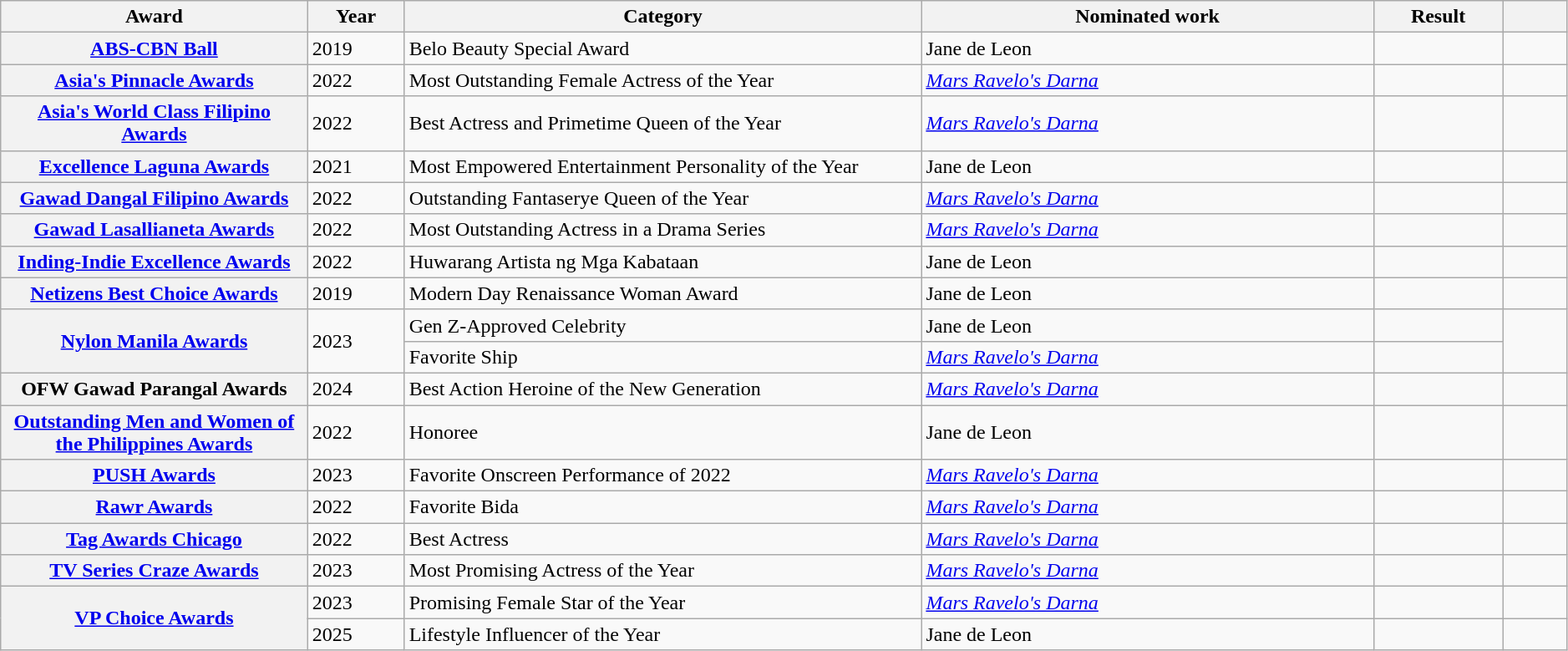<table class="wikitable sortable plainrowheaders" style="width:99%;">
<tr>
<th scope="col" style="width:19%;">Award</th>
<th scope="col" style="width:6%;">Year</th>
<th scope="col" style="width:32%;">Category</th>
<th scope="col" style="width:28%;">Nominated work</th>
<th scope="col" style="width:8%;">Result</th>
<th scope="col" style="width:4%;" class="unsortable"></th>
</tr>
<tr>
<th scope="rowgroup"><a href='#'>ABS-CBN Ball</a></th>
<td>2019</td>
<td>Belo Beauty Special Award</td>
<td>Jane de Leon</td>
<td></td>
<td></td>
</tr>
<tr>
<th scope="rowgroup"><a href='#'>Asia's Pinnacle Awards</a></th>
<td>2022</td>
<td>Most Outstanding Female Actress of the Year</td>
<td><em><a href='#'>Mars Ravelo's Darna</a></em></td>
<td></td>
<td></td>
</tr>
<tr>
<th scope="rowgroup"><a href='#'>Asia's World Class Filipino Awards</a></th>
<td>2022</td>
<td>Best Actress and Primetime Queen of the Year</td>
<td><em><a href='#'>Mars Ravelo's Darna</a></em></td>
<td></td>
<td></td>
</tr>
<tr>
<th scope="rowgroup"><a href='#'>Excellence Laguna Awards</a></th>
<td>2021</td>
<td>Most Empowered Entertainment Personality of the Year</td>
<td>Jane de Leon</td>
<td></td>
<td></td>
</tr>
<tr>
<th scope="rowgroup"><a href='#'>Gawad Dangal Filipino Awards</a></th>
<td>2022</td>
<td>Outstanding Fantaserye Queen of the Year</td>
<td><em><a href='#'>Mars Ravelo's Darna</a></em></td>
<td></td>
<td></td>
</tr>
<tr>
<th scope="rowgroup"><a href='#'>Gawad Lasallianeta Awards</a></th>
<td>2022</td>
<td>Most Outstanding Actress in a Drama Series</td>
<td><em><a href='#'>Mars Ravelo's Darna</a></em></td>
<td></td>
<td></td>
</tr>
<tr>
<th scope="rowgroup"><a href='#'>Inding-Indie Excellence Awards</a></th>
<td>2022</td>
<td>Huwarang Artista ng Mga Kabataan</td>
<td>Jane de Leon</td>
<td></td>
<td></td>
</tr>
<tr>
<th scope="rowgroup"><a href='#'>Netizens Best Choice Awards</a></th>
<td>2019</td>
<td>Modern Day Renaissance Woman Award</td>
<td>Jane de Leon</td>
<td></td>
<td></td>
</tr>
<tr>
<th scope="rowgroup" rowspan="2"><a href='#'>Nylon Manila Awards</a></th>
<td rowspan="2">2023</td>
<td>Gen Z-Approved Celebrity</td>
<td>Jane de Leon</td>
<td></td>
<td rowspan="2"></td>
</tr>
<tr>
<td>Favorite Ship</td>
<td><em><a href='#'>Mars Ravelo's Darna</a></em></td>
<td></td>
</tr>
<tr>
<th scope="rowgroup">OFW Gawad Parangal Awards</th>
<td>2024</td>
<td>Best Action Heroine of the New Generation</td>
<td><em><a href='#'>Mars Ravelo's Darna</a></em></td>
<td></td>
<td></td>
</tr>
<tr>
<th scope="rowgroup"><a href='#'>Outstanding Men and Women of the Philippines Awards</a></th>
<td>2022</td>
<td>Honoree</td>
<td>Jane de Leon</td>
<td></td>
<td></td>
</tr>
<tr>
<th scope="rowgroup"><a href='#'>PUSH Awards</a></th>
<td>2023</td>
<td>Favorite Onscreen Performance of 2022</td>
<td><em><a href='#'>Mars Ravelo's Darna</a></em></td>
<td></td>
<td></td>
</tr>
<tr>
<th scope="rowgroup"><a href='#'>Rawr Awards</a></th>
<td>2022</td>
<td>Favorite Bida</td>
<td><em><a href='#'>Mars Ravelo's Darna</a></em></td>
<td></td>
<td></td>
</tr>
<tr>
<th scope="rowgroup"><a href='#'>Tag Awards Chicago</a></th>
<td>2022</td>
<td>Best Actress</td>
<td><em><a href='#'>Mars Ravelo's Darna</a></em></td>
<td></td>
<td></td>
</tr>
<tr>
<th scope="rowgroup"><a href='#'>TV Series Craze Awards</a></th>
<td>2023</td>
<td>Most Promising Actress of the Year</td>
<td><em><a href='#'>Mars Ravelo's Darna</a></em></td>
<td></td>
<td></td>
</tr>
<tr>
<th rowspan="2" scope="rowgroup"><a href='#'>VP Choice Awards</a></th>
<td>2023</td>
<td>Promising Female Star of the Year</td>
<td><em><a href='#'>Mars Ravelo's Darna</a></em></td>
<td></td>
<td></td>
</tr>
<tr>
<td>2025</td>
<td>Lifestyle Influencer of the Year</td>
<td>Jane de Leon</td>
<td></td>
<td></td>
</tr>
</table>
